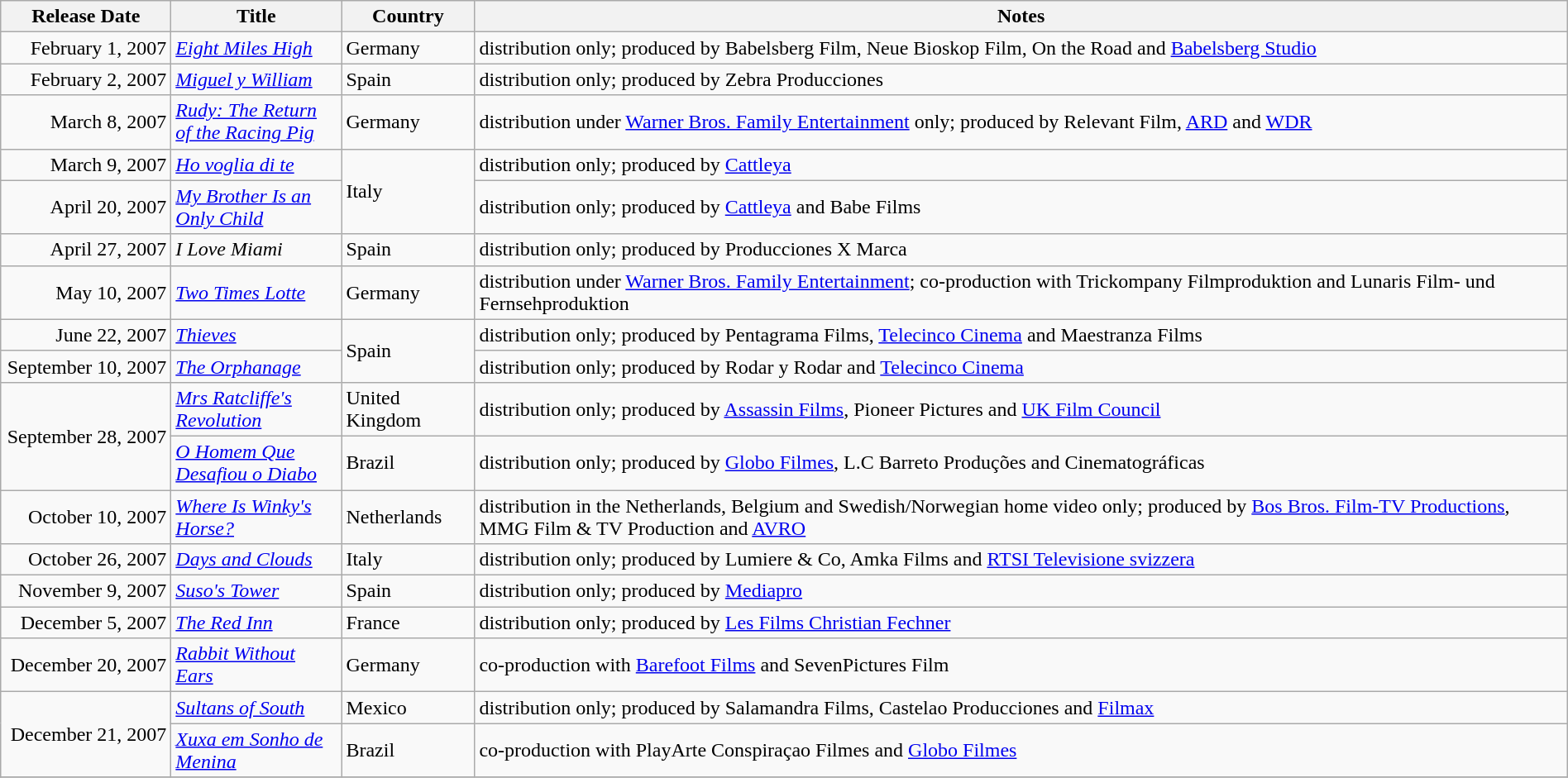<table class="wikitable sortable" style="width:100%;">
<tr>
<th scope="col" style=width:130px;">Release Date</th>
<th scope="col" style=width:130px;">Title</th>
<th scope="col" style=width:100px;">Country</th>
<th>Notes</th>
</tr>
<tr>
<td style="text-align:right;">February 1, 2007</td>
<td><em><a href='#'>Eight Miles High</a></em></td>
<td>Germany</td>
<td>distribution only; produced by Babelsberg Film, Neue Bioskop Film, On the Road and <a href='#'>Babelsberg Studio</a></td>
</tr>
<tr>
<td style="text-align:right;">February 2, 2007</td>
<td><em><a href='#'>Miguel y William</a></em></td>
<td>Spain</td>
<td>distribution only; produced by Zebra Producciones</td>
</tr>
<tr>
<td style="text-align:right;">March 8, 2007</td>
<td><em><a href='#'>Rudy: The Return of the Racing Pig</a></em></td>
<td>Germany</td>
<td>distribution under <a href='#'>Warner Bros. Family Entertainment</a> only; produced by Relevant Film, <a href='#'>ARD</a> and <a href='#'>WDR</a></td>
</tr>
<tr>
<td style="text-align:right;">March 9, 2007</td>
<td><em><a href='#'>Ho voglia di te</a></em></td>
<td rowspan="2">Italy</td>
<td>distribution only; produced by <a href='#'>Cattleya</a></td>
</tr>
<tr>
<td style="text-align:right;">April 20, 2007</td>
<td><em><a href='#'>My Brother Is an Only Child</a></em></td>
<td>distribution only; produced by <a href='#'>Cattleya</a> and Babe Films</td>
</tr>
<tr>
<td style="text-align:right;">April 27, 2007</td>
<td><em>I Love Miami</em></td>
<td>Spain</td>
<td>distribution only; produced by Producciones X Marca</td>
</tr>
<tr>
<td style="text-align:right;">May 10, 2007</td>
<td><em><a href='#'>Two Times Lotte</a></em></td>
<td>Germany</td>
<td>distribution under <a href='#'>Warner Bros. Family Entertainment</a>; co-production with Trickompany Filmproduktion and Lunaris Film- und Fernsehproduktion</td>
</tr>
<tr>
<td style="text-align:right;">June 22, 2007</td>
<td><em><a href='#'>Thieves</a></em></td>
<td rowspan="2">Spain</td>
<td>distribution only; produced by Pentagrama Films, <a href='#'>Telecinco Cinema</a> and Maestranza Films</td>
</tr>
<tr>
<td style="text-align:right;">September 10, 2007</td>
<td><em><a href='#'>The Orphanage</a></em></td>
<td>distribution only; produced by Rodar y Rodar and <a href='#'>Telecinco Cinema</a></td>
</tr>
<tr>
<td style="text-align:right;" rowspan="2">September 28, 2007</td>
<td><em><a href='#'>Mrs Ratcliffe's Revolution</a></em></td>
<td>United Kingdom</td>
<td>distribution only; produced by <a href='#'>Assassin Films</a>, Pioneer Pictures and <a href='#'>UK Film Council</a></td>
</tr>
<tr>
<td><em><a href='#'>O Homem Que Desafiou o Diabo</a></em></td>
<td>Brazil</td>
<td>distribution only; produced by <a href='#'>Globo Filmes</a>, L.C Barreto Produções and Cinematográficas</td>
</tr>
<tr>
<td style="text-align:right;">October 10, 2007</td>
<td><em><a href='#'>Where Is Winky's Horse?</a></em></td>
<td>Netherlands</td>
<td>distribution in the Netherlands, Belgium and Swedish/Norwegian home video only; produced by <a href='#'>Bos Bros. Film-TV Productions</a>, MMG Film & TV Production and <a href='#'>AVRO</a></td>
</tr>
<tr>
<td style="text-align:right;">October 26, 2007</td>
<td><em><a href='#'>Days and Clouds</a></em></td>
<td>Italy</td>
<td>distribution only; produced by Lumiere & Co, Amka Films and <a href='#'>RTSI Televisione svizzera</a></td>
</tr>
<tr>
<td style="text-align:right;">November 9, 2007</td>
<td><em><a href='#'>Suso's Tower</a></em></td>
<td>Spain</td>
<td>distribution only; produced by <a href='#'>Mediapro</a></td>
</tr>
<tr>
<td style="text-align:right;">December 5, 2007</td>
<td><em><a href='#'>The Red Inn</a></em></td>
<td>France</td>
<td>distribution only; produced by <a href='#'>Les Films Christian Fechner</a></td>
</tr>
<tr>
<td style="text-align:right;">December 20, 2007</td>
<td><em><a href='#'>Rabbit Without Ears</a></em></td>
<td>Germany</td>
<td>co-production with <a href='#'>Barefoot Films</a> and SevenPictures Film</td>
</tr>
<tr>
<td style="text-align:right;" rowspan="2">December 21, 2007</td>
<td><em><a href='#'>Sultans of South</a></em></td>
<td>Mexico</td>
<td>distribution only; produced by Salamandra Films, Castelao Producciones and <a href='#'>Filmax</a></td>
</tr>
<tr>
<td><em><a href='#'>Xuxa em Sonho de Menina</a></em></td>
<td>Brazil</td>
<td>co-production with PlayArte Conspiraçao Filmes and <a href='#'>Globo Filmes</a></td>
</tr>
<tr>
</tr>
</table>
